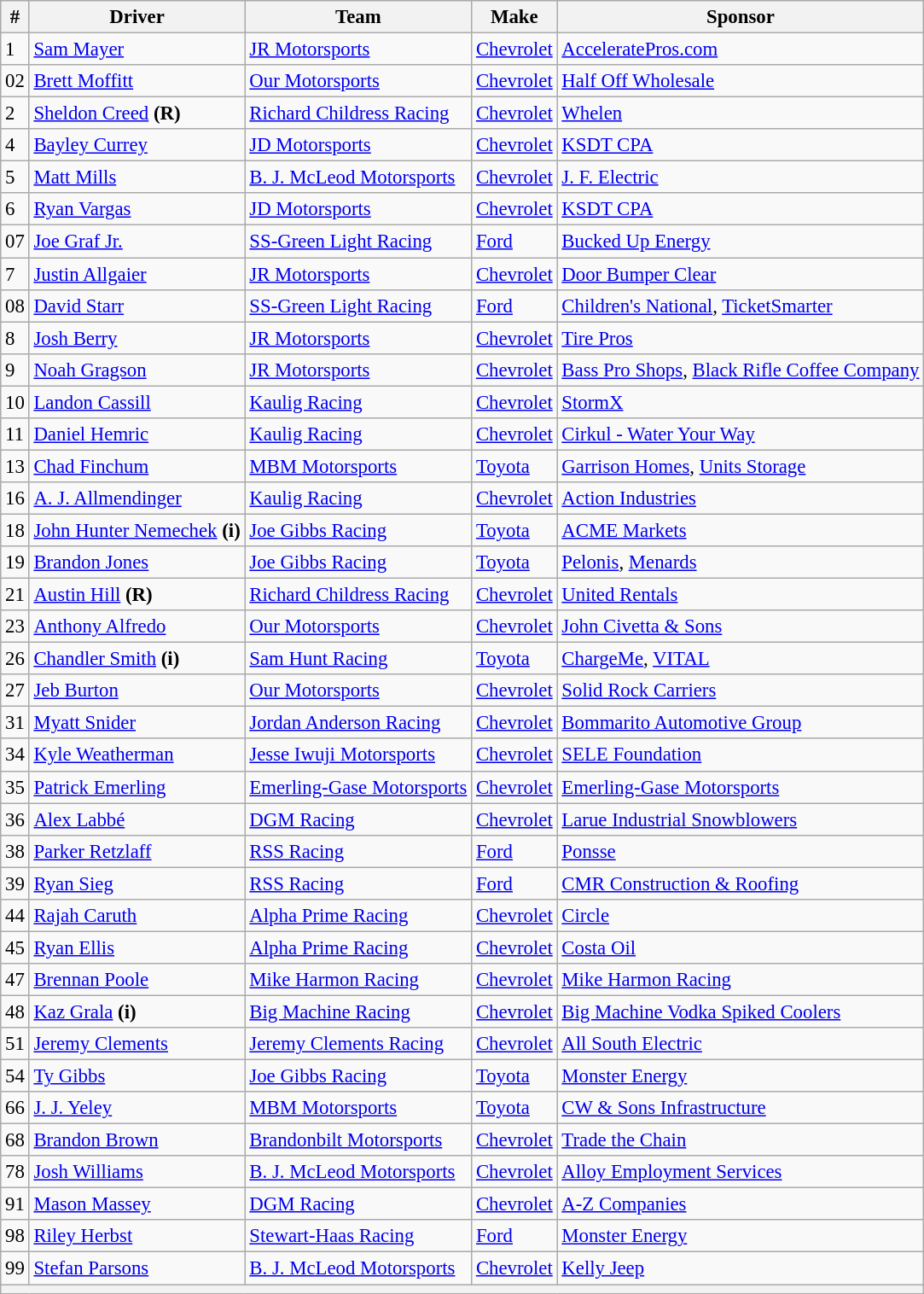<table class="wikitable" style="font-size:95%">
<tr>
<th>#</th>
<th>Driver</th>
<th>Team</th>
<th>Make</th>
<th>Sponsor</th>
</tr>
<tr>
<td>1</td>
<td><a href='#'>Sam Mayer</a></td>
<td><a href='#'>JR Motorsports</a></td>
<td><a href='#'>Chevrolet</a></td>
<td><a href='#'>AcceleratePros.com</a></td>
</tr>
<tr>
<td>02</td>
<td><a href='#'>Brett Moffitt</a></td>
<td><a href='#'>Our Motorsports</a></td>
<td><a href='#'>Chevrolet</a></td>
<td><a href='#'>Half Off Wholesale</a></td>
</tr>
<tr>
<td>2</td>
<td><a href='#'>Sheldon Creed</a> <strong>(R)</strong></td>
<td><a href='#'>Richard Childress Racing</a></td>
<td><a href='#'>Chevrolet</a></td>
<td><a href='#'>Whelen</a></td>
</tr>
<tr>
<td>4</td>
<td><a href='#'>Bayley Currey</a></td>
<td><a href='#'>JD Motorsports</a></td>
<td><a href='#'>Chevrolet</a></td>
<td><a href='#'>KSDT CPA</a></td>
</tr>
<tr>
<td>5</td>
<td><a href='#'>Matt Mills</a></td>
<td><a href='#'>B. J. McLeod Motorsports</a></td>
<td><a href='#'>Chevrolet</a></td>
<td><a href='#'>J. F. Electric</a></td>
</tr>
<tr>
<td>6</td>
<td><a href='#'>Ryan Vargas</a></td>
<td><a href='#'>JD Motorsports</a></td>
<td><a href='#'>Chevrolet</a></td>
<td><a href='#'>KSDT CPA</a></td>
</tr>
<tr>
<td>07</td>
<td><a href='#'>Joe Graf Jr.</a></td>
<td><a href='#'>SS-Green Light Racing</a></td>
<td><a href='#'>Ford</a></td>
<td><a href='#'>Bucked Up Energy</a></td>
</tr>
<tr>
<td>7</td>
<td><a href='#'>Justin Allgaier</a></td>
<td><a href='#'>JR Motorsports</a></td>
<td><a href='#'>Chevrolet</a></td>
<td><a href='#'>Door Bumper Clear</a></td>
</tr>
<tr>
<td>08</td>
<td><a href='#'>David Starr</a></td>
<td><a href='#'>SS-Green Light Racing</a></td>
<td><a href='#'>Ford</a></td>
<td><a href='#'>Children's National</a>, <a href='#'>TicketSmarter</a></td>
</tr>
<tr>
<td>8</td>
<td><a href='#'>Josh Berry</a></td>
<td><a href='#'>JR Motorsports</a></td>
<td><a href='#'>Chevrolet</a></td>
<td><a href='#'>Tire Pros</a></td>
</tr>
<tr>
<td>9</td>
<td><a href='#'>Noah Gragson</a></td>
<td><a href='#'>JR Motorsports</a></td>
<td><a href='#'>Chevrolet</a></td>
<td><a href='#'>Bass Pro Shops</a>, <a href='#'>Black Rifle Coffee Company</a></td>
</tr>
<tr>
<td>10</td>
<td><a href='#'>Landon Cassill</a></td>
<td><a href='#'>Kaulig Racing</a></td>
<td><a href='#'>Chevrolet</a></td>
<td><a href='#'>StormX</a></td>
</tr>
<tr>
<td>11</td>
<td><a href='#'>Daniel Hemric</a></td>
<td><a href='#'>Kaulig Racing</a></td>
<td><a href='#'>Chevrolet</a></td>
<td><a href='#'>Cirkul - Water Your Way</a></td>
</tr>
<tr>
<td>13</td>
<td><a href='#'>Chad Finchum</a></td>
<td><a href='#'>MBM Motorsports</a></td>
<td><a href='#'>Toyota</a></td>
<td><a href='#'>Garrison Homes</a>, <a href='#'>Units Storage</a></td>
</tr>
<tr>
<td>16</td>
<td><a href='#'>A. J. Allmendinger</a></td>
<td><a href='#'>Kaulig Racing</a></td>
<td><a href='#'>Chevrolet</a></td>
<td><a href='#'>Action Industries</a></td>
</tr>
<tr>
<td>18</td>
<td><a href='#'>John Hunter Nemechek</a> <strong>(i)</strong></td>
<td><a href='#'>Joe Gibbs Racing</a></td>
<td><a href='#'>Toyota</a></td>
<td><a href='#'>ACME Markets</a></td>
</tr>
<tr>
<td>19</td>
<td><a href='#'>Brandon Jones</a></td>
<td><a href='#'>Joe Gibbs Racing</a></td>
<td><a href='#'>Toyota</a></td>
<td><a href='#'>Pelonis</a>, <a href='#'>Menards</a></td>
</tr>
<tr>
<td>21</td>
<td><a href='#'>Austin Hill</a> <strong>(R)</strong></td>
<td><a href='#'>Richard Childress Racing</a></td>
<td><a href='#'>Chevrolet</a></td>
<td><a href='#'>United Rentals</a></td>
</tr>
<tr>
<td>23</td>
<td><a href='#'>Anthony Alfredo</a></td>
<td><a href='#'>Our Motorsports</a></td>
<td><a href='#'>Chevrolet</a></td>
<td><a href='#'>John Civetta & Sons</a></td>
</tr>
<tr>
<td>26</td>
<td><a href='#'>Chandler Smith</a> <strong>(i)</strong></td>
<td><a href='#'>Sam Hunt Racing</a></td>
<td><a href='#'>Toyota</a></td>
<td><a href='#'>ChargeMe</a>, <a href='#'>VITAL</a></td>
</tr>
<tr>
<td>27</td>
<td><a href='#'>Jeb Burton</a></td>
<td><a href='#'>Our Motorsports</a></td>
<td><a href='#'>Chevrolet</a></td>
<td><a href='#'>Solid Rock Carriers</a></td>
</tr>
<tr>
<td>31</td>
<td><a href='#'>Myatt Snider</a></td>
<td><a href='#'>Jordan Anderson Racing</a></td>
<td><a href='#'>Chevrolet</a></td>
<td><a href='#'>Bommarito Automotive Group</a></td>
</tr>
<tr>
<td>34</td>
<td><a href='#'>Kyle Weatherman</a></td>
<td><a href='#'>Jesse Iwuji Motorsports</a></td>
<td><a href='#'>Chevrolet</a></td>
<td><a href='#'>SELE Foundation</a></td>
</tr>
<tr>
<td>35</td>
<td><a href='#'>Patrick Emerling</a></td>
<td><a href='#'>Emerling-Gase Motorsports</a></td>
<td><a href='#'>Chevrolet</a></td>
<td><a href='#'>Emerling-Gase Motorsports</a></td>
</tr>
<tr>
<td>36</td>
<td><a href='#'>Alex Labbé</a></td>
<td><a href='#'>DGM Racing</a></td>
<td><a href='#'>Chevrolet</a></td>
<td><a href='#'>Larue Industrial Snowblowers</a></td>
</tr>
<tr>
<td>38</td>
<td><a href='#'>Parker Retzlaff</a></td>
<td><a href='#'>RSS Racing</a></td>
<td><a href='#'>Ford</a></td>
<td><a href='#'>Ponsse</a></td>
</tr>
<tr>
<td>39</td>
<td><a href='#'>Ryan Sieg</a></td>
<td><a href='#'>RSS Racing</a></td>
<td><a href='#'>Ford</a></td>
<td><a href='#'>CMR Construction & Roofing</a></td>
</tr>
<tr>
<td>44</td>
<td><a href='#'>Rajah Caruth</a></td>
<td><a href='#'>Alpha Prime Racing</a></td>
<td><a href='#'>Chevrolet</a></td>
<td><a href='#'>Circle</a></td>
</tr>
<tr>
<td>45</td>
<td><a href='#'>Ryan Ellis</a></td>
<td><a href='#'>Alpha Prime Racing</a></td>
<td><a href='#'>Chevrolet</a></td>
<td><a href='#'>Costa Oil</a></td>
</tr>
<tr>
<td>47</td>
<td><a href='#'>Brennan Poole</a></td>
<td><a href='#'>Mike Harmon Racing</a></td>
<td><a href='#'>Chevrolet</a></td>
<td><a href='#'>Mike Harmon Racing</a></td>
</tr>
<tr>
<td>48</td>
<td><a href='#'>Kaz Grala</a> <strong>(i)</strong></td>
<td><a href='#'>Big Machine Racing</a></td>
<td><a href='#'>Chevrolet</a></td>
<td><a href='#'>Big Machine Vodka Spiked Coolers</a></td>
</tr>
<tr>
<td>51</td>
<td><a href='#'>Jeremy Clements</a></td>
<td><a href='#'>Jeremy Clements Racing</a></td>
<td><a href='#'>Chevrolet</a></td>
<td><a href='#'>All South Electric</a></td>
</tr>
<tr>
<td>54</td>
<td><a href='#'>Ty Gibbs</a></td>
<td><a href='#'>Joe Gibbs Racing</a></td>
<td><a href='#'>Toyota</a></td>
<td><a href='#'>Monster Energy</a></td>
</tr>
<tr>
<td>66</td>
<td><a href='#'>J. J. Yeley</a></td>
<td><a href='#'>MBM Motorsports</a></td>
<td><a href='#'>Toyota</a></td>
<td><a href='#'>CW & Sons Infrastructure</a></td>
</tr>
<tr>
<td>68</td>
<td><a href='#'>Brandon Brown</a></td>
<td><a href='#'>Brandonbilt Motorsports</a></td>
<td><a href='#'>Chevrolet</a></td>
<td><a href='#'>Trade the Chain</a></td>
</tr>
<tr>
<td>78</td>
<td><a href='#'>Josh Williams</a></td>
<td><a href='#'>B. J. McLeod Motorsports</a></td>
<td><a href='#'>Chevrolet</a></td>
<td><a href='#'>Alloy Employment Services</a></td>
</tr>
<tr>
<td>91</td>
<td><a href='#'>Mason Massey</a></td>
<td><a href='#'>DGM Racing</a></td>
<td><a href='#'>Chevrolet</a></td>
<td><a href='#'>A-Z Companies</a></td>
</tr>
<tr>
<td>98</td>
<td><a href='#'>Riley Herbst</a></td>
<td><a href='#'>Stewart-Haas Racing</a></td>
<td><a href='#'>Ford</a></td>
<td><a href='#'>Monster Energy</a></td>
</tr>
<tr>
<td>99</td>
<td><a href='#'>Stefan Parsons</a></td>
<td><a href='#'>B. J. McLeod Motorsports</a></td>
<td><a href='#'>Chevrolet</a></td>
<td><a href='#'>Kelly Jeep</a></td>
</tr>
<tr>
<th colspan="5"></th>
</tr>
</table>
